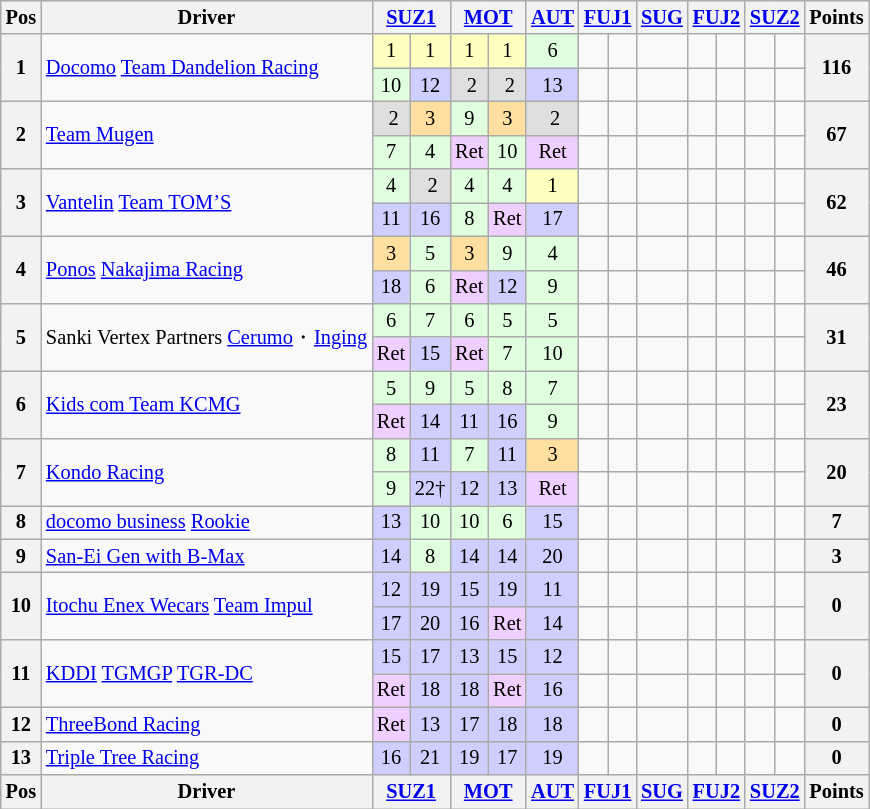<table class="wikitable" style="font-size:85%; text-align:center">
<tr>
<th valign="middle">Pos</th>
<th valign="middle">Driver</th>
<th colspan="2"><a href='#'>SUZ1</a></th>
<th colspan="2"><a href='#'>MOT</a></th>
<th><a href='#'>AUT</a></th>
<th colspan="2"><a href='#'>FUJ1</a></th>
<th><a href='#'>SUG</a></th>
<th colspan="2"><a href='#'>FUJ2</a></th>
<th colspan="2"><a href='#'>SUZ2</a></th>
<th valign="middle">Points</th>
</tr>
<tr>
<th rowspan="2">1</th>
<td rowspan="2" align="left"> <a href='#'>Docomo</a> <a href='#'>Team Dandelion Racing</a></td>
<td style="background:#FFFFBF;">1</td>
<td style="background:#FFFFBF;">1</td>
<td style="background:#FFFFBF;">1</td>
<td style="background:#FFFFBF;">1</td>
<td style="background:#DFFFDF;">6</td>
<td></td>
<td></td>
<td></td>
<td></td>
<td></td>
<td></td>
<td></td>
<th rowspan="2">116</th>
</tr>
<tr>
<td style="background:#DFFFDF;">10</td>
<td style="background:#CFCFFF;">12</td>
<td style="background:#DFDFDF;"> 2</td>
<td style="background:#DFDFDF;"> 2</td>
<td style="background:#CFCFFF;">13</td>
<td></td>
<td></td>
<td></td>
<td></td>
<td></td>
<td></td>
<td></td>
</tr>
<tr>
<th rowspan="2">2</th>
<td rowspan="2" align="left"> <a href='#'>Team Mugen</a></td>
<td style="background:#DFDFDF;"> 2</td>
<td style="background:#FFDF9F;">3</td>
<td style="background:#DFFFDF;">9</td>
<td style="background:#FFDF9F;">3</td>
<td style="background:#DFDFDF;"> 2</td>
<td></td>
<td></td>
<td></td>
<td></td>
<td></td>
<td></td>
<td></td>
<th rowspan="2">67</th>
</tr>
<tr>
<td style="background:#DFFFDF;">7</td>
<td style="background:#DFFFDF;">4</td>
<td style="background:#EFCFFF;">Ret</td>
<td style="background:#DFFFDF;">10</td>
<td style="background:#EFCFFF;">Ret</td>
<td></td>
<td></td>
<td></td>
<td></td>
<td></td>
<td></td>
<td></td>
</tr>
<tr>
<th rowspan="2">3</th>
<td align="left" rowspan="2"> <a href='#'>Vantelin</a> <a href='#'>Team TOM’S</a></td>
<td style="background:#DFFFDF;">4</td>
<td style="background:#DFDFDF;"> 2</td>
<td style="background:#DFFFDF;">4</td>
<td style="background:#DFFFDF;">4</td>
<td style="background:#FFFFBF;">1</td>
<td></td>
<td></td>
<td></td>
<td></td>
<td></td>
<td></td>
<td></td>
<th rowspan="2">62</th>
</tr>
<tr>
<td style="background:#CFCFFF;">11</td>
<td style="background:#CFCFFF;">16</td>
<td style="background:#DFFFDF;">8</td>
<td style="background:#EFCFFF;">Ret</td>
<td style="background:#CFCFFF;">17</td>
<td></td>
<td></td>
<td></td>
<td></td>
<td></td>
<td></td>
<td></td>
</tr>
<tr>
<th rowspan="2">4</th>
<td rowspan="2" align="left"> <a href='#'>Ponos</a> <a href='#'>Nakajima Racing</a></td>
<td style="background:#FFDF9F;">3</td>
<td style="background:#DFFFDF;">5</td>
<td style="background:#FFDF9F;">3</td>
<td style="background:#DFFFDF;">9</td>
<td style="background:#DFFFDF;">4</td>
<td></td>
<td></td>
<td></td>
<td></td>
<td></td>
<td></td>
<td></td>
<th rowspan="2">46</th>
</tr>
<tr>
<td style="background:#CFCFFF;">18</td>
<td style="background:#DFFFDF;">6</td>
<td style="background:#EFCFFF;">Ret</td>
<td style="background:#CFCFFF;">12</td>
<td style="background:#DFFFDF;">9</td>
<td></td>
<td></td>
<td></td>
<td></td>
<td></td>
<td></td>
<td></td>
</tr>
<tr>
<th rowspan="2">5</th>
<td rowspan="2" align="left"> Sanki Vertex Partners <a href='#'>Cerumo</a>・<a href='#'>Inging</a></td>
<td style="background:#DFFFDF;">6</td>
<td style="background:#DFFFDF;">7</td>
<td style="background:#DFFFDF;">6</td>
<td style="background:#DFFFDF;">5</td>
<td style="background:#DFFFDF;">5</td>
<td></td>
<td></td>
<td></td>
<td></td>
<td></td>
<td></td>
<td></td>
<th rowspan="2">31</th>
</tr>
<tr>
<td style="background:#EFCFFF;">Ret</td>
<td style="background:#CFCFFF;">15</td>
<td style="background:#EFCFFF;">Ret</td>
<td style="background:#DFFFDF;">7</td>
<td style="background:#DFFFDF;">10</td>
<td></td>
<td></td>
<td></td>
<td></td>
<td></td>
<td></td>
<td></td>
</tr>
<tr>
<th rowspan="2">6</th>
<td rowspan="2" align="left"> <a href='#'>Kids com Team KCMG</a></td>
<td style="background:#DFFFDF;">5</td>
<td style="background:#DFFFDF;">9</td>
<td style="background:#DFFFDF;">5</td>
<td style="background:#DFFFDF;">8</td>
<td style="background:#DFFFDF;">7</td>
<td></td>
<td></td>
<td></td>
<td></td>
<td></td>
<td></td>
<td></td>
<th rowspan="2">23</th>
</tr>
<tr>
<td style="background:#EFCFFF;">Ret</td>
<td style="background:#CFCFFF;">14</td>
<td style="background:#CFCFFF;">11</td>
<td style="background:#CFCFFF;">16</td>
<td style="background:#DFFFDF;">9</td>
<td></td>
<td></td>
<td></td>
<td></td>
<td></td>
<td></td>
<td></td>
</tr>
<tr>
<th rowspan="2">7</th>
<td rowspan="2" align="left"> <a href='#'>Kondo Racing</a></td>
<td style="background:#DFFFDF;">8</td>
<td style="background:#CFCFFF;">11</td>
<td style="background:#DFFFDF;">7</td>
<td style="background:#CFCFFF;">11</td>
<td style="background:#FFDF9F;">3</td>
<td></td>
<td></td>
<td></td>
<td></td>
<td></td>
<td></td>
<td></td>
<th rowspan="2">20</th>
</tr>
<tr>
<td style="background:#DFFFDF;">9</td>
<td style="background:#CFCFFF;">22†</td>
<td style="background:#CFCFFF;">12</td>
<td style="background:#CFCFFF;">13</td>
<td style="background:#EFCFFF;">Ret</td>
<td></td>
<td></td>
<td></td>
<td></td>
<td></td>
<td></td>
<td></td>
</tr>
<tr>
<th>8</th>
<td align="left"> <a href='#'>docomo business</a> <a href='#'>Rookie</a></td>
<td style="background:#CFCFFF;">13</td>
<td style="background:#DFFFDF;">10</td>
<td style="background:#DFFFDF;">10</td>
<td style="background:#DFFFDF;">6</td>
<td style="background:#CFCFFF;">15</td>
<td></td>
<td></td>
<td></td>
<td></td>
<td></td>
<td></td>
<td></td>
<th>7</th>
</tr>
<tr>
<th>9</th>
<td align="left"> <a href='#'>San-Ei Gen with B-Max</a></td>
<td style="background:#CFCFFF;">14</td>
<td style="background:#DFFFDF;">8</td>
<td style="background:#CFCFFF;">14</td>
<td style="background:#CFCFFF;">14</td>
<td style="background:#CFCFFF;">20</td>
<td></td>
<td></td>
<td></td>
<td></td>
<td></td>
<td></td>
<td></td>
<th>3</th>
</tr>
<tr>
<th rowspan="2">10</th>
<td rowspan="2" align="left"> <a href='#'>Itochu Enex Wecars</a> <a href='#'>Team Impul</a></td>
<td style="background:#CFCFFF;">12</td>
<td style="background:#CFCFFF;">19</td>
<td style="background:#CFCFFF;">15</td>
<td style="background:#CFCFFF;">19</td>
<td style="background:#CFCFFF;">11</td>
<td></td>
<td></td>
<td></td>
<td></td>
<td></td>
<td></td>
<td></td>
<th rowspan="2">0</th>
</tr>
<tr>
<td style="background:#CFCFFF;">17</td>
<td style="background:#CFCFFF;">20</td>
<td style="background:#CFCFFF;">16</td>
<td style="background:#EFCFFF;">Ret</td>
<td style="background:#CFCFFF;">14</td>
<td></td>
<td></td>
<td></td>
<td></td>
<td></td>
<td></td>
<td></td>
</tr>
<tr>
<th rowspan="2">11</th>
<td rowspan="2" align="left"> <a href='#'>KDDI</a> <a href='#'>TGMGP</a> <a href='#'>TGR-DC</a></td>
<td style="background:#CFCFFF;">15</td>
<td style="background:#CFCFFF;">17</td>
<td style="background:#CFCFFF;">13</td>
<td style="background:#CFCFFF;">15</td>
<td style="background:#CFCFFF;">12</td>
<td></td>
<td></td>
<td></td>
<td></td>
<td></td>
<td></td>
<td></td>
<th rowspan="2">0</th>
</tr>
<tr>
<td style="background:#EFCFFF;">Ret</td>
<td style="background:#CFCFFF;">18</td>
<td style="background:#CFCFFF;">18</td>
<td style="background:#EFCFFF;">Ret</td>
<td style="background:#CFCFFF;">16</td>
<td></td>
<td></td>
<td></td>
<td></td>
<td></td>
<td></td>
<td></td>
</tr>
<tr>
<th>12</th>
<td align="left"> <a href='#'>ThreeBond Racing</a></td>
<td style="background:#EFCFFF;">Ret</td>
<td style="background:#CFCFFF;">13</td>
<td style="background:#CFCFFF;">17</td>
<td style="background:#CFCFFF;">18</td>
<td style="background:#CFCFFF;">18</td>
<td></td>
<td></td>
<td></td>
<td></td>
<td></td>
<td></td>
<td></td>
<th>0</th>
</tr>
<tr>
<th>13</th>
<td align="left"> <a href='#'>Triple Tree Racing</a></td>
<td style="background:#CFCFFF;">16</td>
<td style="background:#CFCFFF;">21</td>
<td style="background:#CFCFFF;">19</td>
<td style="background:#CFCFFF;">17</td>
<td style="background:#CFCFFF;">19</td>
<td></td>
<td></td>
<td></td>
<td></td>
<td></td>
<td></td>
<td></td>
<th>0</th>
</tr>
<tr>
<th valign="middle">Pos</th>
<th valign="middle">Driver</th>
<th colspan="2"><a href='#'>SUZ1</a></th>
<th colspan="2"><a href='#'>MOT</a></th>
<th><a href='#'>AUT</a></th>
<th colspan="2"><a href='#'>FUJ1</a></th>
<th><a href='#'>SUG</a></th>
<th colspan="2"><a href='#'>FUJ2</a></th>
<th colspan="2"><a href='#'>SUZ2</a></th>
<th valign="middle">Points</th>
</tr>
</table>
